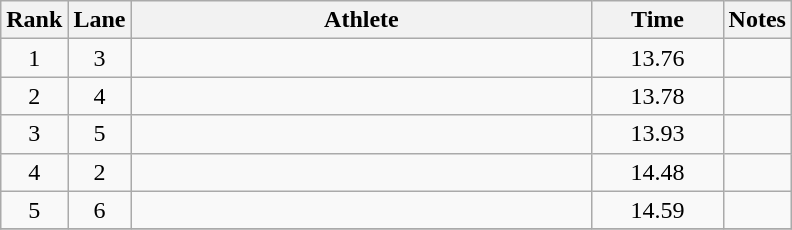<table class="wikitable" style="text-align:center">
<tr>
<th>Rank</th>
<th>Lane</th>
<th width=300>Athlete</th>
<th width=80>Time</th>
<th>Notes</th>
</tr>
<tr>
<td>1</td>
<td>3</td>
<td align=left></td>
<td>13.76</td>
<td></td>
</tr>
<tr>
<td>2</td>
<td>4</td>
<td align=left></td>
<td>13.78</td>
<td></td>
</tr>
<tr>
<td>3</td>
<td>5</td>
<td align=left></td>
<td>13.93</td>
<td></td>
</tr>
<tr>
<td>4</td>
<td>2</td>
<td align=left></td>
<td>14.48</td>
<td></td>
</tr>
<tr>
<td>5</td>
<td>6</td>
<td align=left></td>
<td>14.59</td>
<td></td>
</tr>
<tr>
</tr>
</table>
